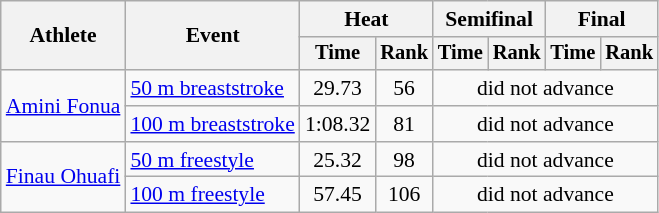<table class="wikitable" style="text-align:center; font-size:90%">
<tr>
<th rowspan="2">Athlete</th>
<th rowspan="2">Event</th>
<th colspan="2">Heat</th>
<th colspan="2">Semifinal</th>
<th colspan="2">Final</th>
</tr>
<tr style="font-size:95%">
<th>Time</th>
<th>Rank</th>
<th>Time</th>
<th>Rank</th>
<th>Time</th>
<th>Rank</th>
</tr>
<tr>
<td align=left rowspan=2><a href='#'>Amini Fonua</a></td>
<td align=left><a href='#'>50 m breaststroke</a></td>
<td>29.73</td>
<td>56</td>
<td colspan=4>did not advance</td>
</tr>
<tr>
<td align=left><a href='#'>100 m breaststroke</a></td>
<td>1:08.32</td>
<td>81</td>
<td colspan=4>did not advance</td>
</tr>
<tr>
<td align=left rowspan=2><a href='#'>Finau Ohuafi</a></td>
<td align=left><a href='#'>50 m freestyle</a></td>
<td>25.32</td>
<td>98</td>
<td colspan=4>did not advance</td>
</tr>
<tr>
<td align=left><a href='#'>100 m freestyle</a></td>
<td>57.45</td>
<td>106</td>
<td colspan=4>did not advance</td>
</tr>
</table>
